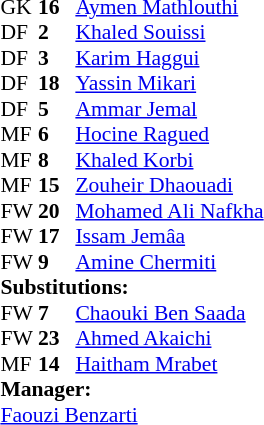<table style="font-size: 90%" cellspacing="0" cellpadding="0" align="center">
<tr>
<th width=25></th>
<th width=25></th>
</tr>
<tr>
<td>GK</td>
<td><strong>16</strong></td>
<td><a href='#'>Aymen Mathlouthi</a></td>
<td></td>
</tr>
<tr>
<td>DF</td>
<td><strong>2</strong></td>
<td><a href='#'>Khaled Souissi</a></td>
</tr>
<tr>
<td>DF</td>
<td><strong>3</strong></td>
<td><a href='#'>Karim Haggui</a></td>
</tr>
<tr>
<td>DF</td>
<td><strong>18</strong></td>
<td><a href='#'>Yassin Mikari</a></td>
</tr>
<tr>
<td>DF</td>
<td><strong>5</strong></td>
<td><a href='#'>Ammar Jemal</a></td>
<td></td>
</tr>
<tr>
<td>MF</td>
<td><strong>6</strong></td>
<td><a href='#'>Hocine Ragued</a></td>
<td></td>
<td></td>
</tr>
<tr>
<td>MF</td>
<td><strong>8</strong></td>
<td><a href='#'>Khaled Korbi</a></td>
<td></td>
</tr>
<tr>
<td>MF</td>
<td><strong>15</strong></td>
<td><a href='#'>Zouheir Dhaouadi</a></td>
</tr>
<tr>
<td>FW</td>
<td><strong>20</strong></td>
<td><a href='#'>Mohamed Ali Nafkha</a></td>
<td></td>
<td></td>
</tr>
<tr>
<td>FW</td>
<td><strong>17</strong></td>
<td><a href='#'>Issam Jemâa</a></td>
<td></td>
</tr>
<tr>
<td>FW</td>
<td><strong>9</strong></td>
<td><a href='#'>Amine Chermiti</a></td>
<td></td>
<td></td>
</tr>
<tr>
<td colspan=3><strong>Substitutions:</strong></td>
</tr>
<tr>
<td>FW</td>
<td><strong>7</strong></td>
<td><a href='#'>Chaouki Ben Saada</a></td>
<td></td>
<td></td>
</tr>
<tr>
<td>FW</td>
<td><strong>23 </strong></td>
<td><a href='#'>Ahmed Akaichi</a></td>
<td></td>
<td></td>
</tr>
<tr>
<td>MF</td>
<td><strong>14</strong></td>
<td><a href='#'>Haitham Mrabet</a></td>
<td></td>
<td></td>
</tr>
<tr>
<td colspan=3><strong>Manager:</strong></td>
</tr>
<tr>
<td colspan=4><a href='#'>Faouzi Benzarti</a></td>
</tr>
</table>
